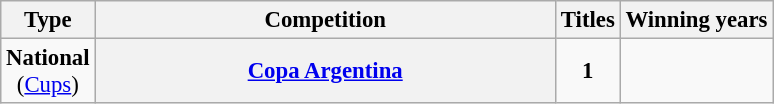<table class="wikitable plainrowheaders" style="font-size:95%; text-align:center;">
<tr>
<th>Type</th>
<th width=300px>Competition</th>
<th>Titles</th>
<th>Winning years</th>
</tr>
<tr>
<td rowspan="1"><strong>National</strong><br>(<a href='#'>Cups</a>)</td>
<th scope="col"><a href='#'>Copa Argentina</a></th>
<td><strong>1</strong></td>
<td></td>
</tr>
</table>
